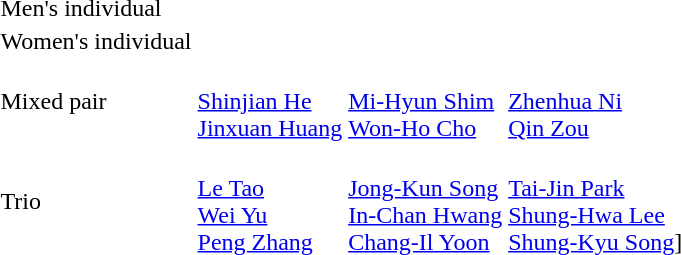<table>
<tr>
<td>Men's individual</td>
<td></td>
<td></td>
<td></td>
</tr>
<tr>
<td>Women's individual</td>
<td></td>
<td></td>
<td></td>
</tr>
<tr>
<td>Mixed pair</td>
<td><br><a href='#'>Shinjian He</a><br><a href='#'>Jinxuan Huang</a></td>
<td><br><a href='#'>Mi-Hyun Shim</a><br><a href='#'>Won-Ho Cho</a></td>
<td><br><a href='#'>Zhenhua Ni</a><br><a href='#'>Qin Zou</a></td>
</tr>
<tr>
<td>Trio</td>
<td><br><a href='#'>Le Tao</a><br><a href='#'>Wei Yu</a><br><a href='#'>Peng Zhang</a></td>
<td><br><a href='#'>Jong-Kun Song</a><br><a href='#'>In-Chan Hwang</a><br><a href='#'>Chang-Il Yoon</a></td>
<td><br><a href='#'>Tai-Jin Park</a><br><a href='#'>Shung-Hwa Lee</a><br><a href='#'>Shung-Kyu Song</a>]</td>
</tr>
</table>
